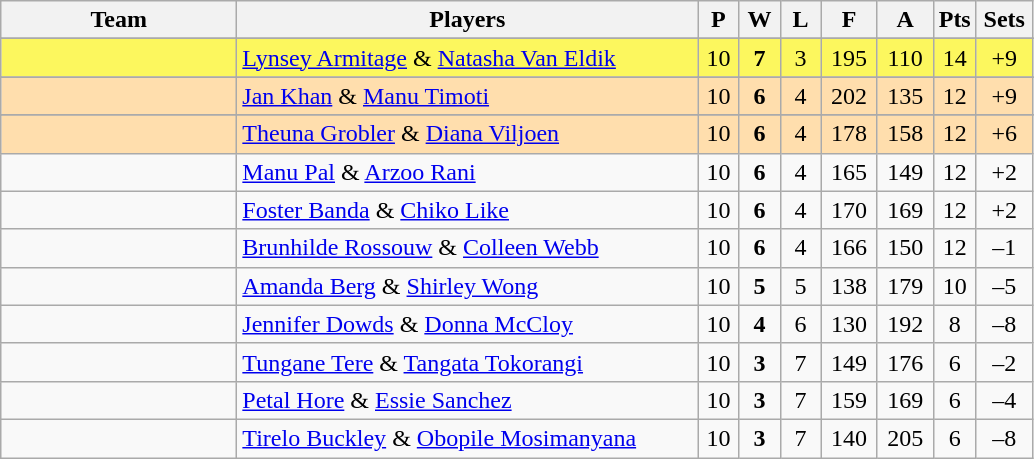<table class=wikitable style="text-align:center">
<tr>
<th width=150>Team</th>
<th width=300>Players</th>
<th width=20>P</th>
<th width=20>W</th>
<th width=20>L</th>
<th width=30>F</th>
<th width=30>A</th>
<th width=20>Pts</th>
<th width=30>Sets</th>
</tr>
<tr>
</tr>
<tr bgcolor=FCF75E>
<td align=left></td>
<td align=left><a href='#'>Lynsey Armitage</a> & <a href='#'>Natasha Van Eldik</a></td>
<td>10</td>
<td><strong>7</strong></td>
<td>3</td>
<td>195</td>
<td>110</td>
<td>14</td>
<td>+9</td>
</tr>
<tr>
</tr>
<tr bgcolor=FFDEAD>
<td align=left></td>
<td align=left><a href='#'>Jan Khan</a> & <a href='#'>Manu Timoti</a></td>
<td>10</td>
<td><strong>6</strong></td>
<td>4</td>
<td>202</td>
<td>135</td>
<td>12</td>
<td>+9</td>
</tr>
<tr>
</tr>
<tr bgcolor=FFDEAD>
<td align=left></td>
<td align=left><a href='#'>Theuna Grobler</a> & <a href='#'>Diana Viljoen</a></td>
<td>10</td>
<td><strong>6</strong></td>
<td>4</td>
<td>178</td>
<td>158</td>
<td>12</td>
<td>+6</td>
</tr>
<tr>
<td align=left></td>
<td align=left><a href='#'>Manu Pal</a> & <a href='#'>Arzoo Rani</a></td>
<td>10</td>
<td><strong>6</strong></td>
<td>4</td>
<td>165</td>
<td>149</td>
<td>12</td>
<td>+2</td>
</tr>
<tr>
<td align=left></td>
<td align=left><a href='#'>Foster Banda</a> & <a href='#'>Chiko Like</a></td>
<td>10</td>
<td><strong>6</strong></td>
<td>4</td>
<td>170</td>
<td>169</td>
<td>12</td>
<td>+2</td>
</tr>
<tr>
<td align=left></td>
<td align=left><a href='#'>Brunhilde Rossouw</a> & <a href='#'>Colleen Webb</a></td>
<td>10</td>
<td><strong>6</strong></td>
<td>4</td>
<td>166</td>
<td>150</td>
<td>12</td>
<td>–1</td>
</tr>
<tr>
<td align=left></td>
<td align=left><a href='#'>Amanda Berg</a> & <a href='#'>Shirley Wong</a></td>
<td>10</td>
<td><strong>5</strong></td>
<td>5</td>
<td>138</td>
<td>179</td>
<td>10</td>
<td>–5</td>
</tr>
<tr>
<td align=left></td>
<td align=left><a href='#'>Jennifer Dowds</a> & <a href='#'>Donna McCloy</a></td>
<td>10</td>
<td><strong>4</strong></td>
<td>6</td>
<td>130</td>
<td>192</td>
<td>8</td>
<td>–8</td>
</tr>
<tr>
<td align=left></td>
<td align=left><a href='#'>Tungane Tere</a> & <a href='#'>Tangata Tokorangi</a></td>
<td>10</td>
<td><strong>3</strong></td>
<td>7</td>
<td>149</td>
<td>176</td>
<td>6</td>
<td>–2</td>
</tr>
<tr>
<td align=left></td>
<td align=left><a href='#'>Petal Hore</a> & <a href='#'>Essie Sanchez</a></td>
<td>10</td>
<td><strong>3</strong></td>
<td>7</td>
<td>159</td>
<td>169</td>
<td>6</td>
<td>–4</td>
</tr>
<tr>
<td align=left></td>
<td align=left><a href='#'>Tirelo Buckley</a> & <a href='#'>Obopile Mosimanyana</a></td>
<td>10</td>
<td><strong>3</strong></td>
<td>7</td>
<td>140</td>
<td>205</td>
<td>6</td>
<td>–8</td>
</tr>
</table>
